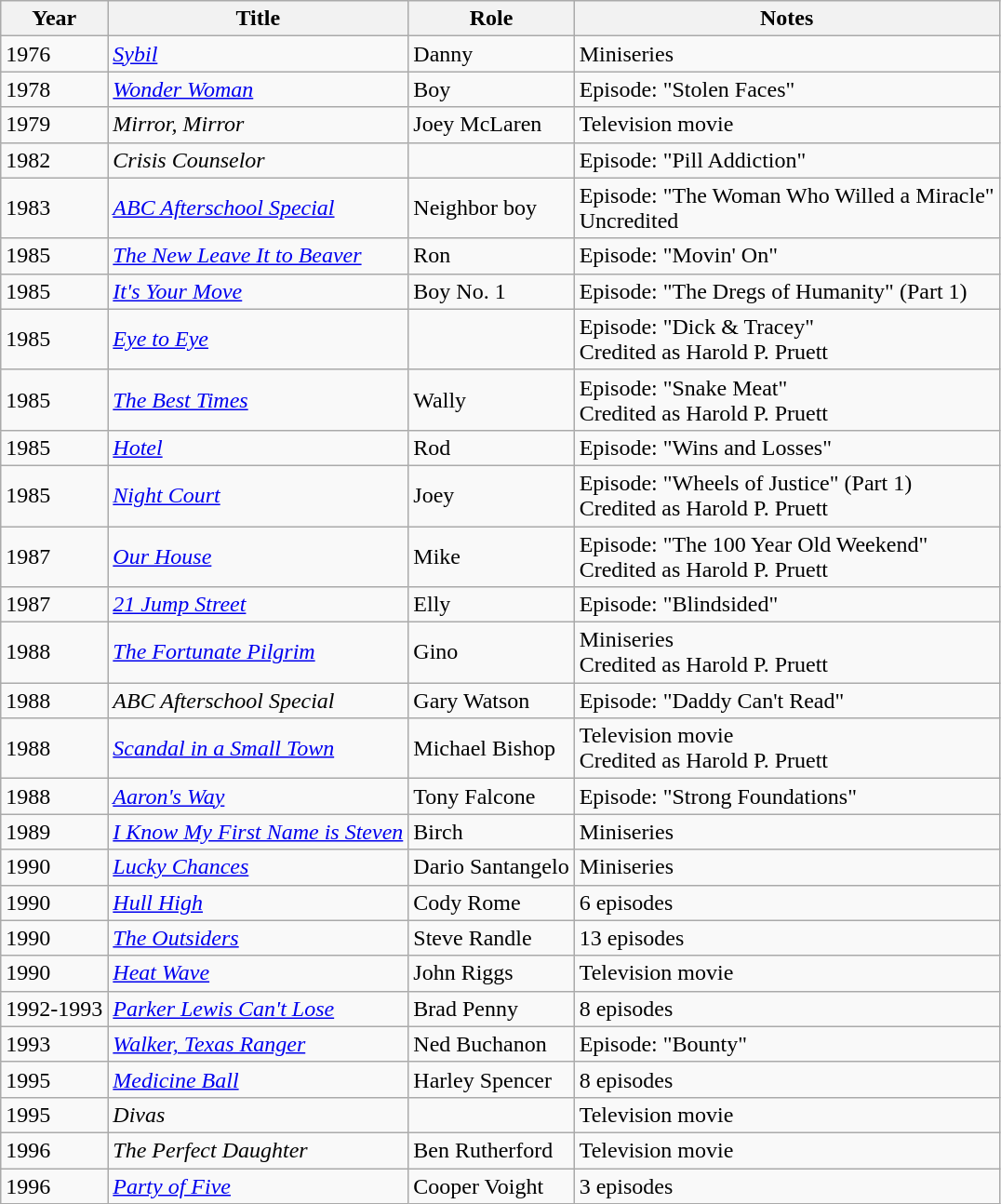<table class="wikitable sortable">
<tr>
<th>Year</th>
<th>Title</th>
<th>Role</th>
<th class="unsortable">Notes</th>
</tr>
<tr>
<td>1976</td>
<td><em><a href='#'>Sybil</a></em></td>
<td>Danny</td>
<td>Miniseries</td>
</tr>
<tr>
<td>1978</td>
<td><em><a href='#'>Wonder Woman</a></em></td>
<td>Boy</td>
<td>Episode: "Stolen Faces"</td>
</tr>
<tr>
<td>1979</td>
<td><em>Mirror, Mirror</em></td>
<td>Joey McLaren</td>
<td>Television movie</td>
</tr>
<tr>
<td>1982</td>
<td><em>Crisis Counselor</em></td>
<td></td>
<td>Episode: "Pill Addiction"</td>
</tr>
<tr>
<td>1983</td>
<td><em><a href='#'>ABC Afterschool Special</a></em></td>
<td>Neighbor boy</td>
<td>Episode: "The Woman Who Willed a Miracle"<br>Uncredited</td>
</tr>
<tr>
<td>1985</td>
<td><em><a href='#'>The New Leave It to Beaver</a></em></td>
<td>Ron</td>
<td>Episode: "Movin' On"</td>
</tr>
<tr>
<td>1985</td>
<td><em><a href='#'>It's Your Move</a></em></td>
<td>Boy No. 1</td>
<td>Episode: "The Dregs of Humanity" (Part 1)</td>
</tr>
<tr>
<td>1985</td>
<td><em><a href='#'>Eye to Eye</a></em></td>
<td></td>
<td>Episode: "Dick & Tracey"<br>Credited as Harold P. Pruett</td>
</tr>
<tr>
<td>1985</td>
<td><em><a href='#'>The Best Times</a></em></td>
<td>Wally</td>
<td>Episode: "Snake Meat"<br>Credited as Harold P. Pruett</td>
</tr>
<tr>
<td>1985</td>
<td><em><a href='#'>Hotel</a></em></td>
<td>Rod</td>
<td>Episode: "Wins and Losses"</td>
</tr>
<tr>
<td>1985</td>
<td><em><a href='#'>Night Court</a></em></td>
<td>Joey</td>
<td>Episode: "Wheels of Justice" (Part 1)<br>Credited as Harold P. Pruett</td>
</tr>
<tr>
<td>1987</td>
<td><em><a href='#'>Our House</a></em></td>
<td>Mike</td>
<td>Episode: "The 100 Year Old Weekend"<br>Credited as Harold P. Pruett</td>
</tr>
<tr>
<td>1987</td>
<td><em><a href='#'>21 Jump Street</a></em></td>
<td>Elly</td>
<td>Episode: "Blindsided"</td>
</tr>
<tr>
<td>1988</td>
<td><em><a href='#'>The Fortunate Pilgrim</a></em></td>
<td>Gino</td>
<td>Miniseries<br>Credited as Harold P. Pruett</td>
</tr>
<tr>
<td>1988</td>
<td><em>ABC Afterschool Special</em></td>
<td>Gary Watson</td>
<td>Episode: "Daddy Can't Read"</td>
</tr>
<tr>
<td>1988</td>
<td><em><a href='#'>Scandal in a Small Town</a></em></td>
<td>Michael Bishop</td>
<td>Television movie<br>Credited as Harold P. Pruett</td>
</tr>
<tr>
<td>1988</td>
<td><em><a href='#'>Aaron's Way</a></em></td>
<td>Tony Falcone</td>
<td>Episode: "Strong Foundations"</td>
</tr>
<tr>
<td>1989</td>
<td><em><a href='#'>I Know My First Name is Steven</a></em></td>
<td>Birch</td>
<td>Miniseries</td>
</tr>
<tr>
<td>1990</td>
<td><em><a href='#'>Lucky Chances</a></em></td>
<td>Dario Santangelo</td>
<td>Miniseries</td>
</tr>
<tr>
<td>1990</td>
<td><em><a href='#'>Hull High</a></em></td>
<td>Cody Rome</td>
<td>6 episodes</td>
</tr>
<tr>
<td>1990</td>
<td><em><a href='#'>The Outsiders</a></em></td>
<td>Steve Randle</td>
<td>13 episodes</td>
</tr>
<tr>
<td>1990</td>
<td><em><a href='#'>Heat Wave</a></em></td>
<td>John Riggs</td>
<td>Television movie</td>
</tr>
<tr>
<td>1992-1993</td>
<td><em><a href='#'>Parker Lewis Can't Lose</a></em></td>
<td>Brad Penny</td>
<td>8 episodes</td>
</tr>
<tr>
<td>1993</td>
<td><em><a href='#'>Walker, Texas Ranger</a></em></td>
<td>Ned Buchanon</td>
<td>Episode: "Bounty"</td>
</tr>
<tr>
<td>1995</td>
<td><em><a href='#'>Medicine Ball</a></em></td>
<td>Harley Spencer</td>
<td>8 episodes</td>
</tr>
<tr>
<td>1995</td>
<td><em>Divas</em></td>
<td></td>
<td>Television movie</td>
</tr>
<tr>
<td>1996</td>
<td><em>The Perfect Daughter</em></td>
<td>Ben Rutherford</td>
<td>Television movie</td>
</tr>
<tr>
<td>1996</td>
<td><em><a href='#'>Party of Five</a></em></td>
<td>Cooper Voight</td>
<td>3 episodes</td>
</tr>
</table>
